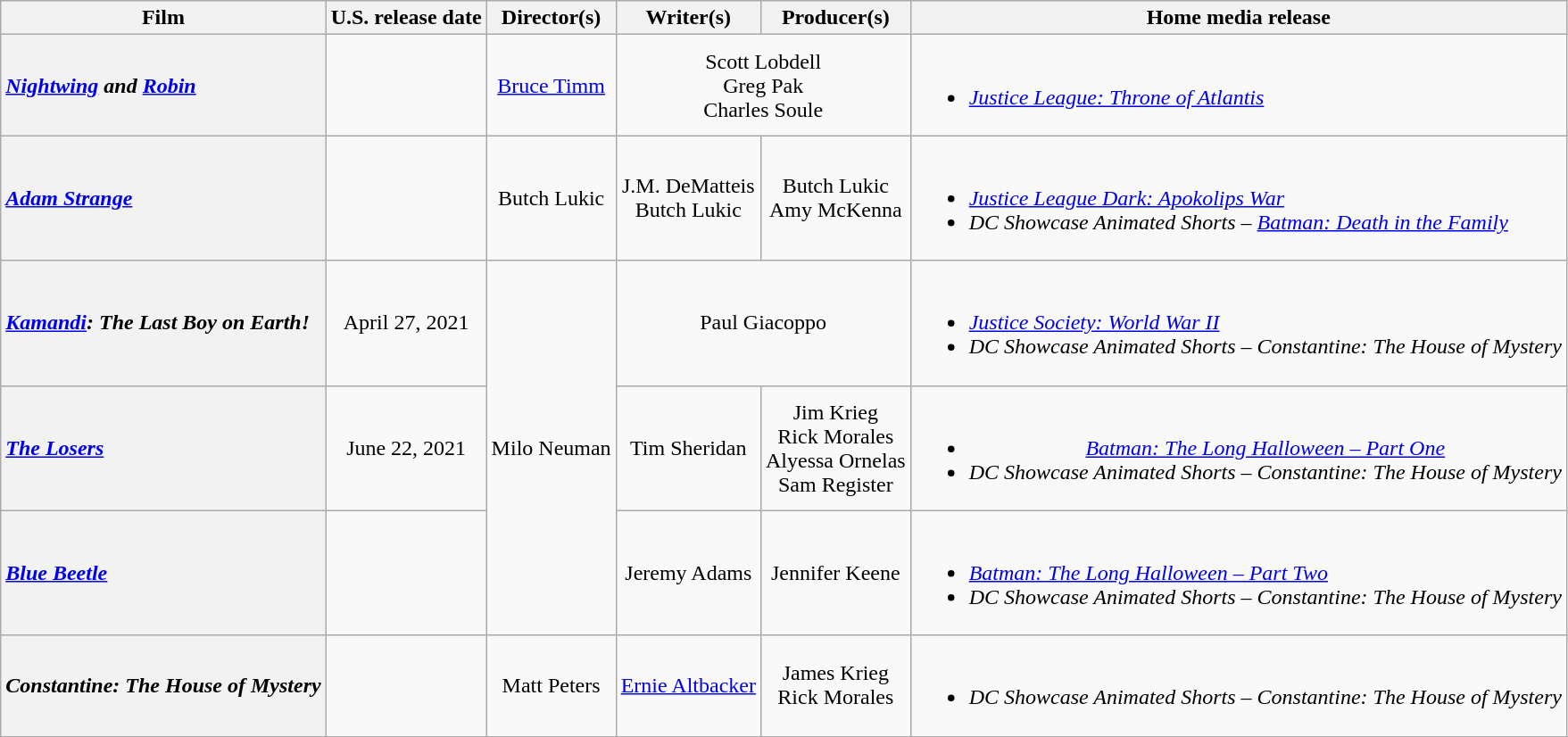<table class="wikitable plainrowheaders" style="text-align:center;">
<tr>
<th>Film</th>
<th>U.S. release date</th>
<th>Director(s)</th>
<th>Writer(s)</th>
<th>Producer(s)</th>
<th>Home media release</th>
</tr>
<tr>
<th scope="row" style="text-align:left"><em><a href='#'>Nightwing</a> and <a href='#'>Robin</a></em></th>
<td></td>
<td><a href='#'>Bruce Timm</a></td>
<td colspan="2">Scott Lobdell<br>Greg Pak<br>Charles Soule</td>
<td style="text-align:left"><br><ul><li><em><a href='#'>Justice League: Throne of Atlantis</a></em></li></ul></td>
</tr>
<tr>
<th scope="row" style="text-align:left"><em><a href='#'>Adam Strange</a></em></th>
<td></td>
<td>Butch Lukic</td>
<td>J.M. DeMatteis<br>Butch Lukic</td>
<td>Butch Lukic<br>Amy McKenna</td>
<td style="text-align:left"><br><ul><li><em><a href='#'>Justice League Dark: Apokolips War</a></em></li><li><em>DC Showcase Animated Shorts – <a href='#'>Batman: Death in the Family</a></em></li></ul></td>
</tr>
<tr>
<th scope="row" style="text-align:left"><em><a href='#'>Kamandi</a>: The Last Boy on Earth!</em></th>
<td>April 27, 2021</td>
<td rowspan="3">Milo Neuman</td>
<td colspan="2">Paul Giacoppo</td>
<td style="text-align:left"><br><ul><li><em><a href='#'>Justice Society: World War II</a></em></li><li><em>DC Showcase Animated Shorts – Constantine: The House of Mystery</em></li></ul></td>
</tr>
<tr>
<th scope="row" style="text-align:left"><em><a href='#'>The Losers</a></em></th>
<td>June 22, 2021</td>
<td>Tim Sheridan</td>
<td>Jim Krieg<br>Rick Morales<br>Alyessa Ornelas<br>Sam Register</td>
<td><br><ul><li><em><a href='#'>Batman: The Long Halloween – Part One</a></em></li><li><em>DC Showcase Animated Shorts – Constantine: The House of Mystery</em></li></ul></td>
</tr>
<tr>
<th scope="row" style="text-align:left"><em><a href='#'>Blue Beetle</a></em></th>
<td></td>
<td>Jeremy Adams</td>
<td>Jennifer Keene</td>
<td style="text-align:left"><br><ul><li><em><a href='#'>Batman: The Long Halloween – Part Two</a></em></li><li><em>DC Showcase Animated Shorts – Constantine: The House of Mystery</em></li></ul></td>
</tr>
<tr>
<th scope="row" style="text-align:left"><em>Constantine: The House of Mystery</em></th>
<td></td>
<td>Matt Peters</td>
<td><a href='#'>Ernie Altbacker</a></td>
<td>James Krieg<br>Rick Morales</td>
<td style="text-align:left"><br><ul><li><em>DC Showcase Animated Shorts – Constantine: The House of Mystery</em></li></ul></td>
</tr>
</table>
